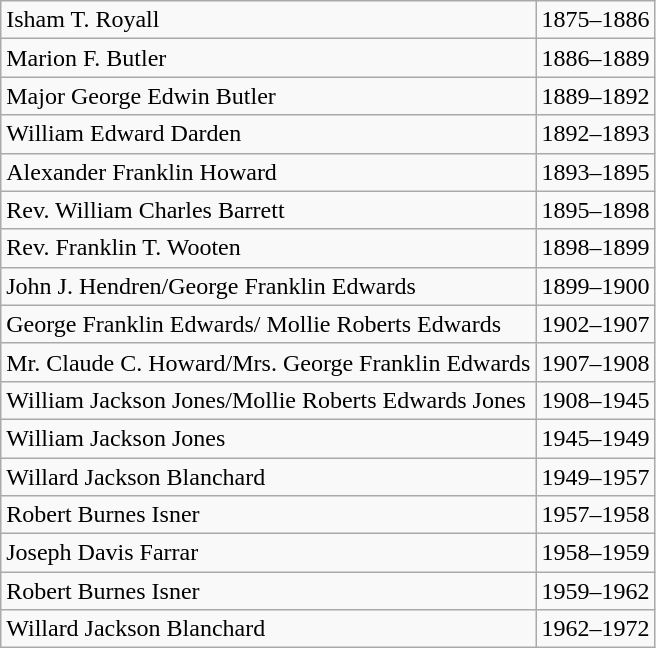<table class="wikitable">
<tr>
<td>Isham T. Royall</td>
<td>1875–1886</td>
</tr>
<tr>
<td>Marion F. Butler</td>
<td>1886–1889</td>
</tr>
<tr>
<td>Major George Edwin Butler</td>
<td>1889–1892</td>
</tr>
<tr>
<td>William Edward Darden</td>
<td>1892–1893</td>
</tr>
<tr>
<td>Alexander Franklin Howard</td>
<td>1893–1895</td>
</tr>
<tr>
<td>Rev. William Charles Barrett</td>
<td>1895–1898</td>
</tr>
<tr>
<td>Rev. Franklin T. Wooten</td>
<td>1898–1899</td>
</tr>
<tr>
<td>John J. Hendren/George Franklin Edwards</td>
<td>1899–1900</td>
</tr>
<tr>
<td>George Franklin Edwards/ Mollie Roberts Edwards</td>
<td>1902–1907</td>
</tr>
<tr>
<td>Mr. Claude C. Howard/Mrs. George Franklin Edwards</td>
<td>1907–1908</td>
</tr>
<tr>
<td>William Jackson Jones/Mollie Roberts Edwards Jones</td>
<td>1908–1945</td>
</tr>
<tr>
<td>William Jackson Jones</td>
<td>1945–1949</td>
</tr>
<tr>
<td>Willard Jackson Blanchard</td>
<td>1949–1957</td>
</tr>
<tr>
<td>Robert Burnes Isner</td>
<td>1957–1958</td>
</tr>
<tr>
<td>Joseph Davis Farrar</td>
<td>1958–1959</td>
</tr>
<tr>
<td>Robert Burnes Isner</td>
<td>1959–1962</td>
</tr>
<tr>
<td>Willard Jackson Blanchard</td>
<td>1962–1972</td>
</tr>
</table>
